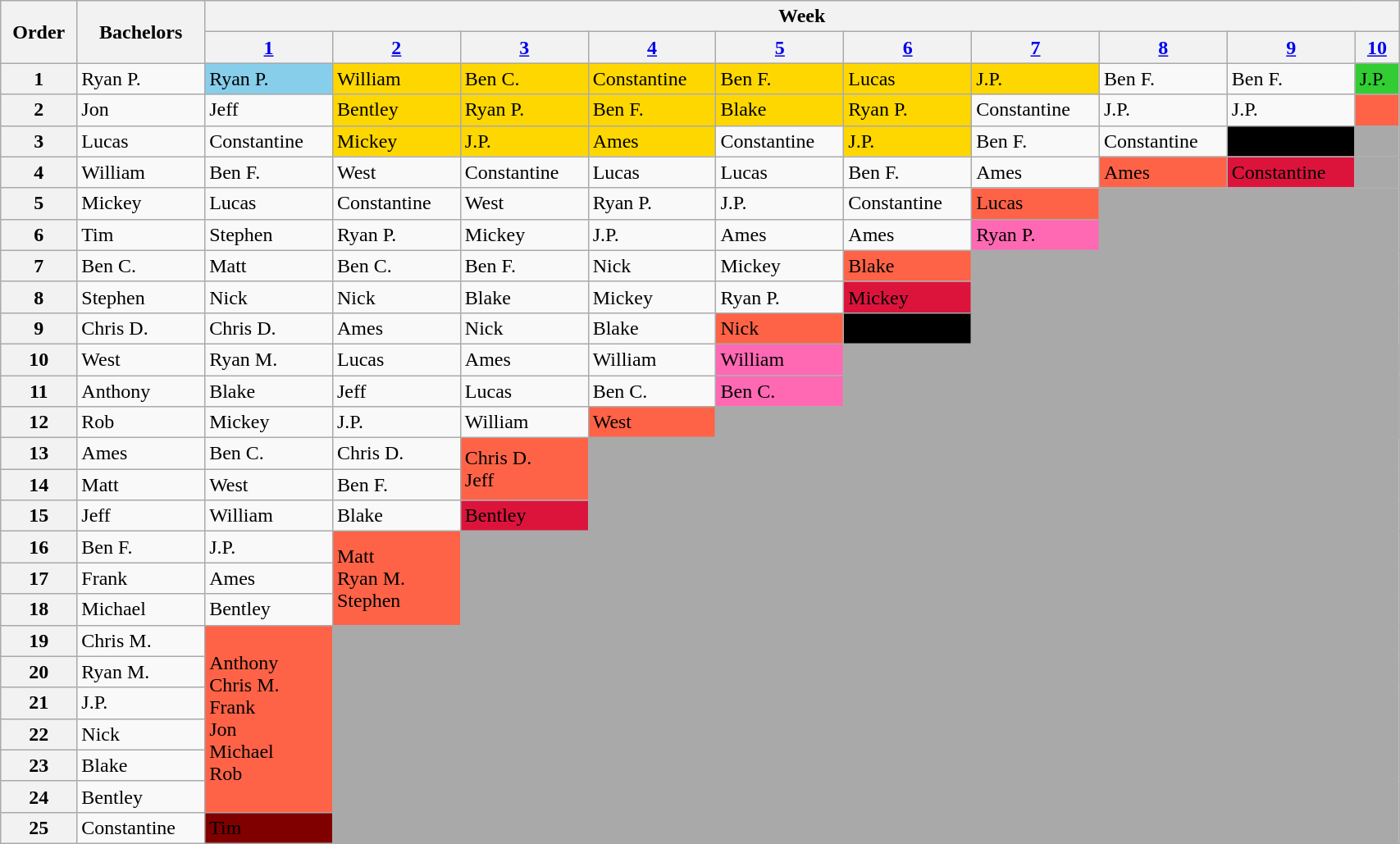<table class="wikitable" style="width:90%;" style="text-align:center">
<tr>
<th rowspan=2>Order</th>
<th rowspan=2>Bachelors</th>
<th colspan=10>Week</th>
</tr>
<tr>
<th><a href='#'>1</a></th>
<th><a href='#'>2</a></th>
<th><a href='#'>3</a></th>
<th><a href='#'>4</a></th>
<th><a href='#'>5</a></th>
<th><a href='#'>6</a></th>
<th><a href='#'>7</a></th>
<th><a href='#'>8</a></th>
<th><a href='#'>9</a></th>
<th><a href='#'>10</a></th>
</tr>
<tr>
<th>1</th>
<td>Ryan P.</td>
<td bgcolor="skyblue">Ryan P.</td>
<td bgcolor="gold">William</td>
<td bgcolor="gold">Ben C.</td>
<td bgcolor="gold">Constantine</td>
<td bgcolor="gold">Ben F.</td>
<td bgcolor="gold">Lucas</td>
<td bgcolor="gold">J.P.</td>
<td>Ben F.</td>
<td>Ben F.</td>
<td bgcolor="limegreen">J.P.</td>
</tr>
<tr>
<th>2</th>
<td>Jon</td>
<td>Jeff</td>
<td bgcolor="gold">Bentley</td>
<td bgcolor="gold">Ryan P.</td>
<td bgcolor="gold">Ben F.</td>
<td bgcolor="gold">Blake</td>
<td bgcolor="gold">Ryan P.</td>
<td>Constantine</td>
<td>J.P.</td>
<td>J.P.</td>
<td bgcolor="tomato"></td>
</tr>
<tr>
<th>3</th>
<td>Lucas</td>
<td>Constantine</td>
<td bgcolor="gold">Mickey</td>
<td bgcolor="gold">J.P.</td>
<td bgcolor="gold">Ames</td>
<td>Constantine</td>
<td bgcolor="gold">J.P.</td>
<td>Ben F.</td>
<td>Constantine</td>
<td bgcolor="black"><span>Ryan P.</span></td>
<td bgcolor="A9A9A9" colspan=1></td>
</tr>
<tr>
<th>4</th>
<td>William</td>
<td>Ben F.</td>
<td>West</td>
<td>Constantine</td>
<td>Lucas</td>
<td>Lucas</td>
<td>Ben F.</td>
<td>Ames</td>
<td bgcolor="tomato">Ames</td>
<td bgcolor="crimson"><span>Constantine</span></td>
<td bgcolor="A9A9A9" colspan=1></td>
</tr>
<tr>
<th>5</th>
<td>Mickey</td>
<td>Lucas</td>
<td>Constantine</td>
<td>West</td>
<td>Ryan P.</td>
<td>J.P.</td>
<td>Constantine</td>
<td bgcolor="tomato">Lucas</td>
<td bgcolor="A9A9A9" colspan=3 rowspan="2"></td>
</tr>
<tr>
<th>6</th>
<td>Tim</td>
<td>Stephen</td>
<td>Ryan P.</td>
<td>Mickey</td>
<td>J.P.</td>
<td>Ames</td>
<td>Ames</td>
<td bgcolor="hotpink">Ryan P.</td>
</tr>
<tr>
<th>7</th>
<td>Ben C.</td>
<td>Matt</td>
<td>Ben C.</td>
<td>Ben F.</td>
<td>Nick</td>
<td>Mickey</td>
<td bgcolor="tomato">Blake</td>
<td bgcolor="A9A9A9" colspan=4 rowspan="2"></td>
</tr>
<tr>
<th>8</th>
<td>Stephen</td>
<td>Nick</td>
<td>Nick</td>
<td>Blake</td>
<td>Mickey</td>
<td>Ryan P.</td>
<td bgcolor="crimson"><span>Mickey</span></td>
</tr>
<tr>
<th>9</th>
<td>Chris D.</td>
<td>Chris D.</td>
<td>Ames</td>
<td>Nick</td>
<td>Blake</td>
<td bgcolor="tomato">Nick</td>
<td bgcolor="black"><span>Bentley</span></td>
<td bgcolor="A9A9A9" colspan=5 rowspan="3"></td>
</tr>
<tr>
<th>10</th>
<td>West</td>
<td>Ryan M.</td>
<td>Lucas</td>
<td>Ames</td>
<td>William</td>
<td bgcolor="hotpink">William</td>
<td bgcolor="A9A9A9" colspan=5 rowspan="3"></td>
</tr>
<tr>
<th>11</th>
<td>Anthony</td>
<td>Blake</td>
<td>Jeff</td>
<td>Lucas</td>
<td>Ben C.</td>
<td bgcolor="hotpink">Ben C.</td>
</tr>
<tr>
<th>12</th>
<td>Rob</td>
<td>Mickey</td>
<td>J.P.</td>
<td>William</td>
<td bgcolor="tomato">West</td>
<td bgcolor="A9A9A9" colspan=6></td>
</tr>
<tr>
<th>13</th>
<td>Ames</td>
<td>Ben C.</td>
<td>Chris D.</td>
<td bgcolor="tomato" rowspan="2">Chris D.<br>Jeff</td>
<td bgcolor="A9A9A9" colspan=7 rowspan="3"></td>
</tr>
<tr>
<th>14</th>
<td>Matt</td>
<td>West</td>
<td>Ben F.</td>
</tr>
<tr>
<th>15</th>
<td>Jeff</td>
<td>William</td>
<td>Blake</td>
<td bgcolor="crimson"><span>Bentley</span></td>
</tr>
<tr>
<th>16</th>
<td>Ben F.</td>
<td>J.P.</td>
<td bgcolor="tomato" rowspan="3">Matt<br>Ryan M.<br>Stephen</td>
<td bgcolor="A9A9A9" colspan=8 rowspan="3"></td>
</tr>
<tr>
<th>17</th>
<td>Frank</td>
<td>Ames</td>
</tr>
<tr>
<th>18</th>
<td>Michael</td>
<td>Bentley</td>
</tr>
<tr>
<th>19</th>
<td>Chris M.</td>
<td bgcolor="tomato" rowspan="6">Anthony<br>Chris M.<br>Frank<br>Jon<br>Michael<br>Rob</td>
<td bgcolor="A9A9A9" colspan=9 rowspan="7"></td>
</tr>
<tr>
<th>20</th>
<td>Ryan M.</td>
</tr>
<tr>
<th>21</th>
<td>J.P.</td>
</tr>
<tr>
<th>22</th>
<td>Nick</td>
</tr>
<tr>
<th>23</th>
<td>Blake</td>
</tr>
<tr>
<th>24</th>
<td>Bentley</td>
</tr>
<tr>
<th>25</th>
<td>Constantine</td>
<td bgcolor="maroon"><span>Tim</span></td>
</tr>
</table>
